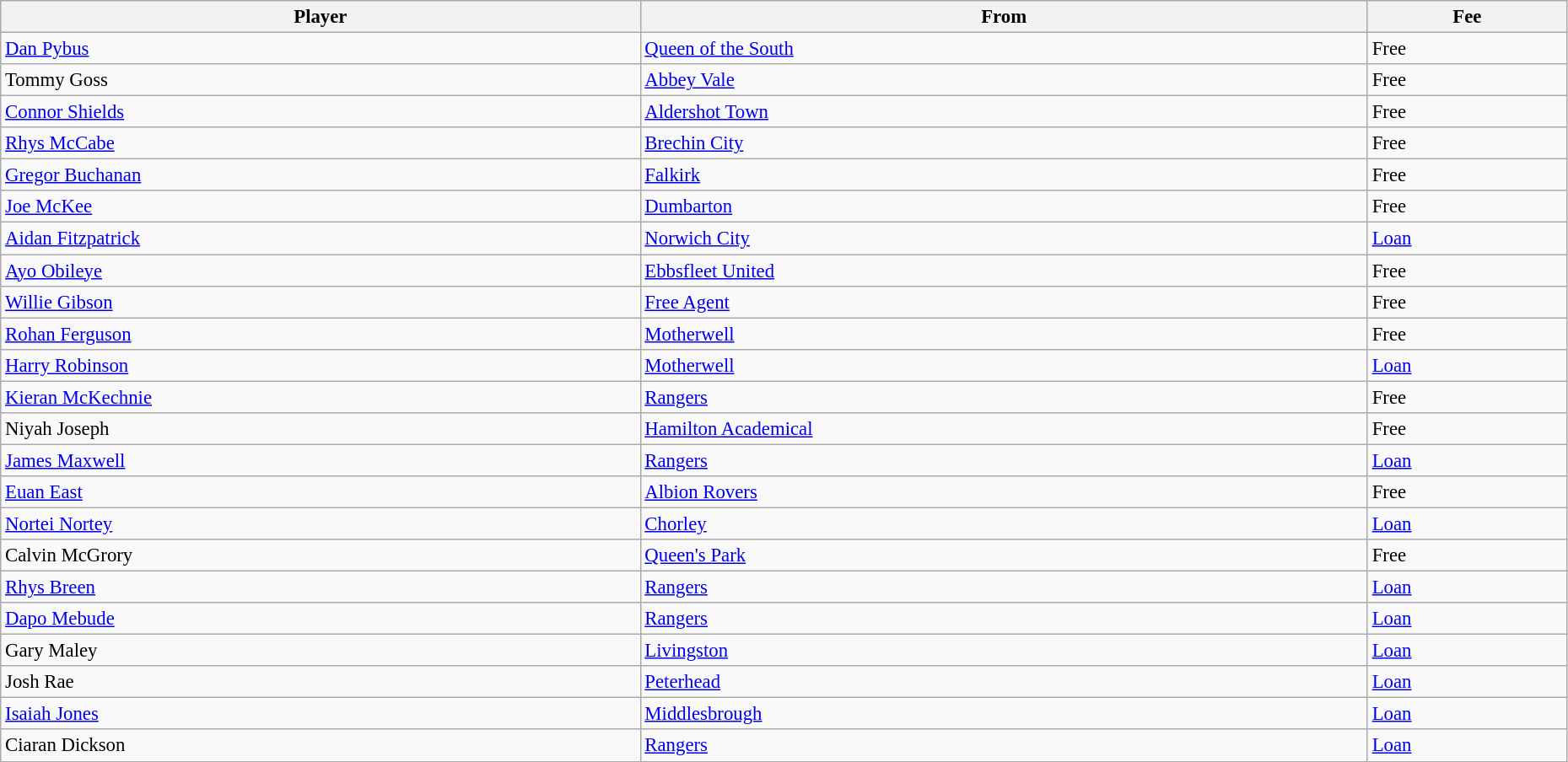<table class="wikitable" style="text-align:center; font-size:95%; width:98%; text-align:left">
<tr>
<th>Player</th>
<th>From</th>
<th>Fee</th>
</tr>
<tr>
<td> <a href='#'>Dan Pybus</a></td>
<td> <a href='#'>Queen of the South</a></td>
<td>Free</td>
</tr>
<tr>
<td> Tommy Goss</td>
<td> <a href='#'>Abbey Vale</a></td>
<td>Free</td>
</tr>
<tr>
<td> <a href='#'>Connor Shields</a></td>
<td> <a href='#'>Aldershot Town</a></td>
<td>Free</td>
</tr>
<tr>
<td> <a href='#'>Rhys McCabe</a></td>
<td> <a href='#'>Brechin City</a></td>
<td>Free</td>
</tr>
<tr>
<td> <a href='#'>Gregor Buchanan</a></td>
<td> <a href='#'>Falkirk</a></td>
<td>Free</td>
</tr>
<tr>
<td> <a href='#'>Joe McKee</a></td>
<td> <a href='#'>Dumbarton</a></td>
<td>Free</td>
</tr>
<tr>
<td> <a href='#'>Aidan Fitzpatrick</a></td>
<td> <a href='#'>Norwich City</a></td>
<td><a href='#'>Loan</a></td>
</tr>
<tr>
<td> <a href='#'>Ayo Obileye</a></td>
<td> <a href='#'>Ebbsfleet United</a></td>
<td>Free</td>
</tr>
<tr>
<td> <a href='#'>Willie Gibson</a></td>
<td><a href='#'>Free Agent</a></td>
<td>Free</td>
</tr>
<tr>
<td> <a href='#'>Rohan Ferguson</a></td>
<td> <a href='#'>Motherwell</a></td>
<td>Free</td>
</tr>
<tr>
<td> <a href='#'>Harry Robinson</a></td>
<td> <a href='#'>Motherwell</a></td>
<td><a href='#'>Loan</a></td>
</tr>
<tr>
<td> <a href='#'>Kieran McKechnie</a></td>
<td> <a href='#'>Rangers</a></td>
<td>Free</td>
</tr>
<tr>
<td> Niyah Joseph</td>
<td> <a href='#'>Hamilton Academical</a></td>
<td>Free</td>
</tr>
<tr>
<td> <a href='#'>James Maxwell</a></td>
<td> <a href='#'>Rangers</a></td>
<td><a href='#'>Loan</a></td>
</tr>
<tr>
<td> <a href='#'>Euan East</a></td>
<td> <a href='#'>Albion Rovers</a></td>
<td>Free</td>
</tr>
<tr>
<td> <a href='#'>Nortei Nortey</a></td>
<td> <a href='#'>Chorley</a></td>
<td><a href='#'>Loan</a></td>
</tr>
<tr>
<td> Calvin McGrory</td>
<td> <a href='#'>Queen's Park</a></td>
<td>Free</td>
</tr>
<tr>
<td> <a href='#'>Rhys Breen</a></td>
<td> <a href='#'>Rangers</a></td>
<td><a href='#'>Loan</a></td>
</tr>
<tr>
<td> <a href='#'>Dapo Mebude</a></td>
<td> <a href='#'>Rangers</a></td>
<td><a href='#'>Loan</a></td>
</tr>
<tr>
<td> Gary Maley</td>
<td> <a href='#'>Livingston</a></td>
<td><a href='#'>Loan</a></td>
</tr>
<tr>
<td> Josh Rae</td>
<td> <a href='#'>Peterhead</a></td>
<td><a href='#'>Loan</a></td>
</tr>
<tr>
<td> <a href='#'>Isaiah Jones</a></td>
<td> <a href='#'>Middlesbrough</a></td>
<td><a href='#'>Loan</a></td>
</tr>
<tr>
<td> Ciaran Dickson</td>
<td> <a href='#'>Rangers</a></td>
<td><a href='#'>Loan</a></td>
</tr>
</table>
